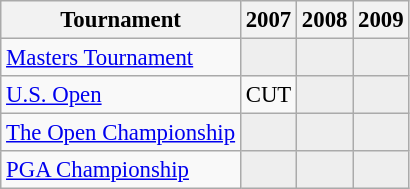<table class="wikitable" style="font-size:95%;text-align:center;">
<tr>
<th>Tournament</th>
<th>2007</th>
<th>2008</th>
<th>2009</th>
</tr>
<tr>
<td align=left><a href='#'>Masters Tournament</a></td>
<td style="background:#eeeeee;"></td>
<td style="background:#eeeeee;"></td>
<td style="background:#eeeeee;"></td>
</tr>
<tr>
<td align=left><a href='#'>U.S. Open</a></td>
<td>CUT</td>
<td style="background:#eeeeee;"></td>
<td style="background:#eeeeee;"></td>
</tr>
<tr>
<td align=left><a href='#'>The Open Championship</a></td>
<td style="background:#eeeeee;"></td>
<td style="background:#eeeeee;"></td>
<td style="background:#eeeeee;"></td>
</tr>
<tr>
<td align=left><a href='#'>PGA Championship</a></td>
<td style="background:#eeeeee;"></td>
<td style="background:#eeeeee;"></td>
<td style="background:#eeeeee;"></td>
</tr>
</table>
